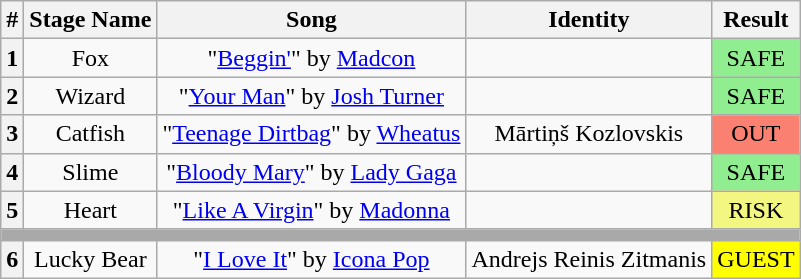<table class="wikitable plainrowheaders" style="text-align: center;">
<tr>
<th>#</th>
<th>Stage Name</th>
<th>Song</th>
<th>Identity</th>
<th>Result</th>
</tr>
<tr>
<th>1</th>
<td>Fox</td>
<td>"<a href='#'>Beggin'</a>" by <a href='#'>Madcon</a></td>
<td></td>
<td bgcolor="lightgreen">SAFE</td>
</tr>
<tr>
<th>2</th>
<td>Wizard</td>
<td>"<a href='#'>Your Man</a>" by <a href='#'>Josh Turner</a></td>
<td></td>
<td bgcolor="lightgreen">SAFE</td>
</tr>
<tr>
<th>3</th>
<td>Catfish</td>
<td>"<a href='#'>Teenage Dirtbag</a>" by <a href='#'>Wheatus</a></td>
<td>Mārtiņš Kozlovskis</td>
<td bgcolor="salmon">OUT</td>
</tr>
<tr>
<th>4</th>
<td>Slime</td>
<td>"<a href='#'>Bloody Mary</a>" by <a href='#'>Lady Gaga</a></td>
<td></td>
<td bgcolor="lightgreen">SAFE</td>
</tr>
<tr>
<th>5</th>
<td>Heart</td>
<td>"<a href='#'>Like A Virgin</a>" by <a href='#'>Madonna</a></td>
<td></td>
<td bgcolor="#F3F781">RISK</td>
</tr>
<tr>
<td colspan="5" style="background:darkgray"></td>
</tr>
<tr>
<th>6</th>
<td>Lucky Bear</td>
<td>"<a href='#'>I Love It</a>" by <a href='#'>Icona Pop</a></td>
<td>Andrejs Reinis Zitmanis</td>
<td bgcolor=yellow>GUEST</td>
</tr>
</table>
